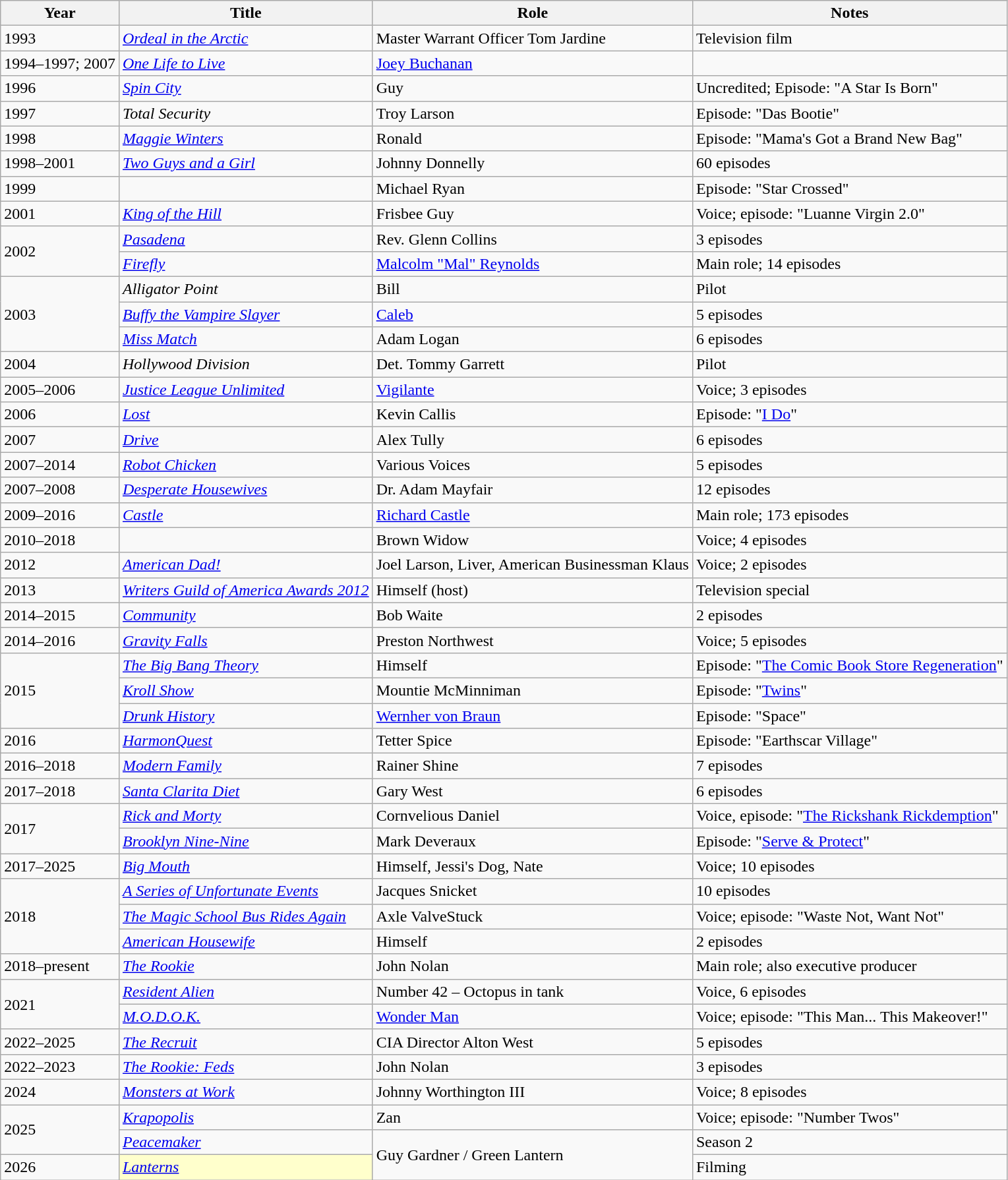<table class="wikitable sortable">
<tr>
<th>Year</th>
<th>Title</th>
<th>Role</th>
<th class="unsortable">Notes</th>
</tr>
<tr>
<td>1993</td>
<td><em><a href='#'>Ordeal in the Arctic</a></em></td>
<td>Master Warrant Officer Tom Jardine</td>
<td>Television film</td>
</tr>
<tr>
<td>1994–1997; 2007</td>
<td><em><a href='#'>One Life to Live</a></em></td>
<td><a href='#'>Joey Buchanan</a></td>
<td></td>
</tr>
<tr>
<td>1996</td>
<td><em><a href='#'>Spin City</a></em></td>
<td>Guy</td>
<td>Uncredited; Episode: "A Star Is Born"</td>
</tr>
<tr>
<td>1997</td>
<td><em>Total Security</em></td>
<td>Troy Larson</td>
<td>Episode: "Das Bootie"</td>
</tr>
<tr>
<td>1998</td>
<td><em><a href='#'>Maggie Winters</a></em></td>
<td>Ronald</td>
<td>Episode: "Mama's Got a Brand New Bag"</td>
</tr>
<tr>
<td>1998–2001</td>
<td><em><a href='#'>Two Guys and a Girl</a></em></td>
<td>Johnny Donnelly</td>
<td>60 episodes</td>
</tr>
<tr>
<td>1999</td>
<td><em></em></td>
<td>Michael Ryan</td>
<td>Episode: "Star Crossed"</td>
</tr>
<tr>
<td>2001</td>
<td><em><a href='#'>King of the Hill</a></em></td>
<td>Frisbee Guy</td>
<td>Voice; episode: "Luanne Virgin 2.0"</td>
</tr>
<tr>
<td rowspan="2">2002</td>
<td><em><a href='#'>Pasadena</a></em></td>
<td>Rev. Glenn Collins</td>
<td>3 episodes</td>
</tr>
<tr>
<td><em><a href='#'>Firefly</a></em></td>
<td><a href='#'>Malcolm "Mal" Reynolds</a></td>
<td>Main role; 14 episodes</td>
</tr>
<tr>
<td rowspan="3">2003</td>
<td><em>Alligator Point</em></td>
<td>Bill</td>
<td>Pilot</td>
</tr>
<tr>
<td><em><a href='#'>Buffy the Vampire Slayer</a></em></td>
<td><a href='#'>Caleb</a></td>
<td>5 episodes</td>
</tr>
<tr>
<td><em><a href='#'>Miss Match</a></em></td>
<td>Adam Logan</td>
<td>6 episodes</td>
</tr>
<tr>
<td>2004</td>
<td><em>Hollywood Division</em></td>
<td>Det. Tommy Garrett</td>
<td>Pilot</td>
</tr>
<tr>
<td>2005–2006</td>
<td><em><a href='#'>Justice League Unlimited</a></em></td>
<td><a href='#'>Vigilante</a></td>
<td>Voice; 3 episodes</td>
</tr>
<tr>
<td>2006</td>
<td><em><a href='#'>Lost</a></em></td>
<td>Kevin Callis</td>
<td>Episode: "<a href='#'>I Do</a>"</td>
</tr>
<tr>
<td>2007</td>
<td><em><a href='#'>Drive</a></em></td>
<td>Alex Tully</td>
<td>6 episodes</td>
</tr>
<tr>
<td>2007–2014</td>
<td><em><a href='#'>Robot Chicken</a></em></td>
<td>Various Voices</td>
<td>5 episodes</td>
</tr>
<tr>
<td>2007–2008</td>
<td><em><a href='#'>Desperate Housewives</a></em></td>
<td>Dr. Adam Mayfair</td>
<td>12 episodes</td>
</tr>
<tr>
<td>2009–2016</td>
<td><em><a href='#'>Castle</a></em></td>
<td><a href='#'>Richard Castle</a></td>
<td>Main role; 173 episodes</td>
</tr>
<tr>
<td>2010–2018</td>
<td><em></em></td>
<td>Brown Widow</td>
<td>Voice; 4 episodes</td>
</tr>
<tr>
<td>2012</td>
<td><em><a href='#'>American Dad!</a></em></td>
<td>Joel Larson, Liver, American Businessman Klaus</td>
<td>Voice; 2 episodes</td>
</tr>
<tr>
<td>2013</td>
<td><em><a href='#'>Writers Guild of America Awards 2012</a></em></td>
<td>Himself (host)</td>
<td>Television special</td>
</tr>
<tr>
<td>2014–2015</td>
<td><em><a href='#'>Community</a></em></td>
<td>Bob Waite</td>
<td>2 episodes</td>
</tr>
<tr>
<td>2014–2016</td>
<td><em><a href='#'>Gravity Falls</a></em></td>
<td>Preston Northwest</td>
<td>Voice; 5 episodes</td>
</tr>
<tr>
<td rowspan="3">2015</td>
<td data-sort-value="Big Bang Theory, The"><em><a href='#'>The Big Bang Theory</a></em></td>
<td>Himself</td>
<td>Episode: "<a href='#'>The Comic Book Store Regeneration</a>"</td>
</tr>
<tr>
<td><em><a href='#'>Kroll Show</a></em></td>
<td>Mountie McMinniman</td>
<td>Episode: "<a href='#'>Twins</a>"</td>
</tr>
<tr>
<td><em><a href='#'>Drunk History</a></em></td>
<td><a href='#'>Wernher von Braun</a></td>
<td>Episode: "Space"</td>
</tr>
<tr>
<td>2016</td>
<td><em><a href='#'>HarmonQuest</a></em></td>
<td>Tetter Spice</td>
<td>Episode: "Earthscar Village"</td>
</tr>
<tr>
<td>2016–2018</td>
<td><em><a href='#'>Modern Family</a></em></td>
<td>Rainer Shine</td>
<td>7 episodes</td>
</tr>
<tr>
<td>2017–2018</td>
<td><em><a href='#'>Santa Clarita Diet</a></em></td>
<td>Gary West</td>
<td>6 episodes</td>
</tr>
<tr>
<td rowspan="2">2017</td>
<td><em><a href='#'>Rick and Morty</a></em></td>
<td>Cornvelious Daniel</td>
<td>Voice, episode: "<a href='#'>The Rickshank Rickdemption</a>"</td>
</tr>
<tr>
<td><em><a href='#'>Brooklyn Nine-Nine</a></em></td>
<td>Mark Deveraux</td>
<td>Episode: "<a href='#'>Serve & Protect</a>"</td>
</tr>
<tr>
<td>2017–2025</td>
<td><em><a href='#'>Big Mouth</a></em></td>
<td>Himself, Jessi's Dog, Nate</td>
<td>Voice; 10 episodes</td>
</tr>
<tr>
<td rowspan="3">2018</td>
<td data-sort-value="Series of Unfortunate Events, A"><em><a href='#'>A Series of Unfortunate Events</a></em></td>
<td>Jacques Snicket</td>
<td>10 episodes</td>
</tr>
<tr>
<td data-sort-value="Magic School Bus Rides Again, The"><em><a href='#'>The Magic School Bus Rides Again</a></em></td>
<td>Axle ValveStuck</td>
<td>Voice; episode: "Waste Not, Want Not"</td>
</tr>
<tr>
<td><em><a href='#'>American Housewife</a></em></td>
<td>Himself</td>
<td>2 episodes</td>
</tr>
<tr>
<td>2018–present</td>
<td data-sort-value="Rookie, The"><em><a href='#'>The Rookie</a></em></td>
<td>John Nolan</td>
<td>Main role; also executive producer</td>
</tr>
<tr>
<td rowspan="2">2021</td>
<td><em><a href='#'>Resident Alien</a></em></td>
<td>Number 42 – Octopus in tank</td>
<td>Voice, 6 episodes</td>
</tr>
<tr>
<td><a href='#'><em>M.O.D.O.K.</em></a></td>
<td><a href='#'>Wonder Man</a></td>
<td>Voice; episode: "This Man... This Makeover!"</td>
</tr>
<tr>
<td>2022–2025</td>
<td data-sort-value="Recruit, The"><a href='#'><em>The Recruit</em></a></td>
<td>CIA Director Alton West</td>
<td>5 episodes</td>
</tr>
<tr>
<td>2022–2023</td>
<td data-sort-value="Rookie: Feds, The"><em><a href='#'>The Rookie: Feds</a></em></td>
<td>John Nolan</td>
<td>3 episodes</td>
</tr>
<tr>
<td>2024</td>
<td><em><a href='#'>Monsters at Work</a></em></td>
<td>Johnny Worthington III</td>
<td>Voice; 8 episodes</td>
</tr>
<tr>
<td rowspan="2">2025</td>
<td><em><a href='#'>Krapopolis</a></em></td>
<td>Zan</td>
<td>Voice; episode: "Number Twos"</td>
</tr>
<tr>
<td><em><a href='#'>Peacemaker</a></em></td>
<td rowspan="2">Guy Gardner / Green Lantern</td>
<td>Season 2</td>
</tr>
<tr>
<td>2026</td>
<td style="background:#FFFFCC;"><em><a href='#'>Lanterns</a></em> </td>
<td>Filming</td>
</tr>
</table>
